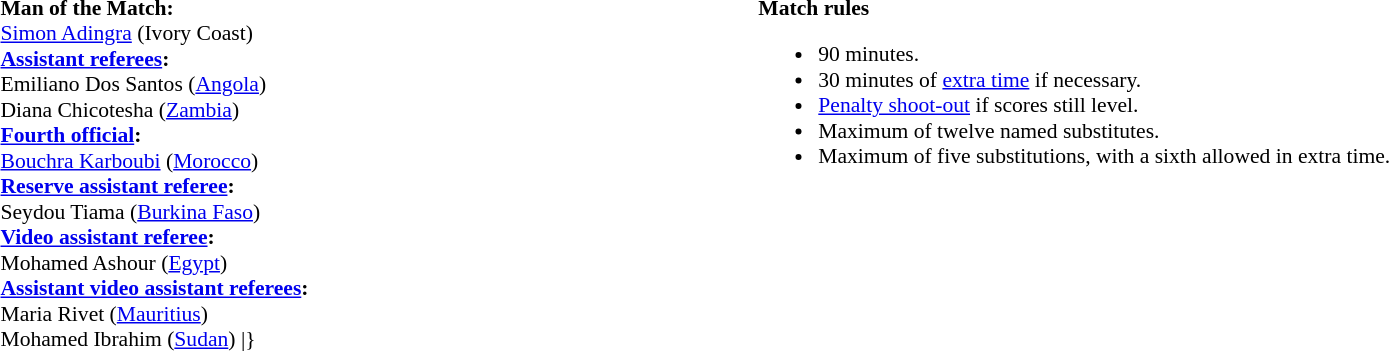<table style="width:100%; font-size:90%;">
<tr>
<td><br><strong>Man of the Match:</strong>
<br><a href='#'>Simon Adingra</a> (Ivory Coast)<br><strong><a href='#'>Assistant referees</a>:</strong>
<br>Emiliano Dos Santos (<a href='#'>Angola</a>)
<br>Diana Chicotesha (<a href='#'>Zambia</a>)
<br><strong><a href='#'>Fourth official</a>:</strong>
<br><a href='#'>Bouchra Karboubi</a> (<a href='#'>Morocco</a>)
<br><strong><a href='#'>Reserve assistant referee</a>:</strong>
<br>Seydou Tiama (<a href='#'>Burkina Faso</a>)
<br><strong><a href='#'>Video assistant referee</a>:</strong>
<br>Mohamed Ashour (<a href='#'>Egypt</a>)
<br><strong><a href='#'>Assistant video assistant referees</a>:</strong>
<br>Maria Rivet (<a href='#'>Mauritius</a>)
<br>Mohamed Ibrahim (<a href='#'>Sudan</a>)
<includeonly>|}</includeonly></td>
<td style="width:60%; vertical-align:top;"><br><strong>Match rules</strong><ul><li>90 minutes.</li><li>30 minutes of <a href='#'>extra time</a> if necessary.</li><li><a href='#'>Penalty shoot-out</a> if scores still level.</li><li>Maximum of twelve named substitutes.</li><li>Maximum of five substitutions, with a sixth allowed in extra time.</li></ul></td>
</tr>
</table>
